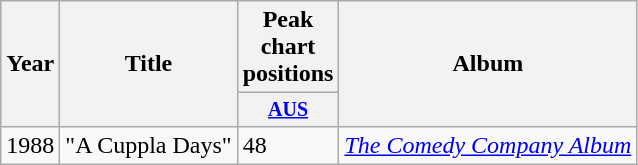<table class="wikitable" style="text-align:left;">
<tr>
<th rowspan="2">Year</th>
<th rowspan="2">Title</th>
<th colspan="1">Peak chart positions</th>
<th rowspan="2">Album</th>
</tr>
<tr style="font-size:smaller;">
<th style="width:40px;"><a href='#'>AUS</a><br></th>
</tr>
<tr>
<td>1988</td>
<td>"A Cuppla Days"</td>
<td>48</td>
<td><em><a href='#'>The Comedy Company Album</a></em></td>
</tr>
</table>
